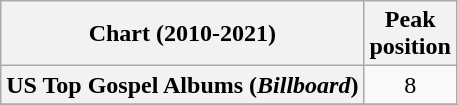<table class="wikitable sortable plainrowheaders" style="text-align:center">
<tr>
<th scope="col">Chart (2010-2021)</th>
<th scope="col">Peak<br>position</th>
</tr>
<tr>
<th scope="row">US Top Gospel Albums (<em>Billboard</em>)</th>
<td align="center">8</td>
</tr>
<tr>
</tr>
</table>
